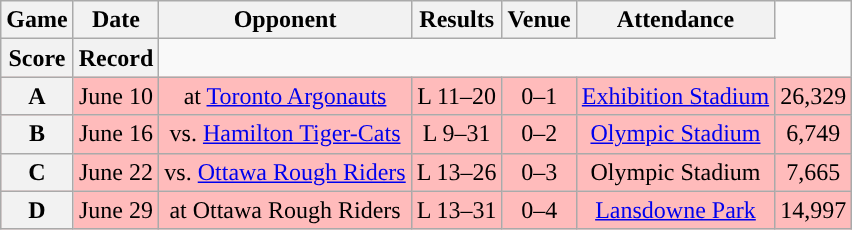<table class="wikitable" style="text-align:center">
<tr>
<th>Game</th>
<th>Date</th>
<th>Opponent</th>
<th>Results</th>
<th>Venue</th>
<th>Attendance</th>
</tr>
<tr>
<th>Score</th>
<th>Record</th>
</tr>
<tr style="background:#ffbbbb">
<th>A</th>
<td>June 10</td>
<td>at <a href='#'>Toronto Argonauts</a></td>
<td>L 11–20</td>
<td>0–1</td>
<td><a href='#'>Exhibition Stadium</a></td>
<td>26,329</td>
</tr>
<tr style="background:#ffbbbb">
<th>B</th>
<td>June 16</td>
<td>vs. <a href='#'>Hamilton Tiger-Cats</a></td>
<td>L 9–31</td>
<td>0–2</td>
<td><a href='#'>Olympic Stadium</a></td>
<td>6,749</td>
</tr>
<tr style="background:#ffbbbb">
<th>C</th>
<td>June 22</td>
<td>vs. <a href='#'>Ottawa Rough Riders</a></td>
<td>L 13–26</td>
<td>0–3</td>
<td>Olympic Stadium</td>
<td>7,665</td>
</tr>
<tr style="background:#ffbbbb">
<th>D</th>
<td>June 29</td>
<td>at Ottawa Rough Riders</td>
<td>L 13–31</td>
<td>0–4</td>
<td><a href='#'>Lansdowne Park</a></td>
<td>14,997</td>
</tr>
</table>
